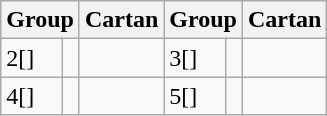<table class=wikitable>
<tr>
<th colspan=2>Group</th>
<th>Cartan</th>
<th colspan=2>Group</th>
<th>Cartan</th>
</tr>
<tr>
<td>2[]</td>
<td></td>
<td></td>
<td>3[]</td>
<td></td>
<td></td>
</tr>
<tr>
<td>4[]</td>
<td></td>
<td></td>
<td>5[]</td>
<td></td>
<td></td>
</tr>
</table>
